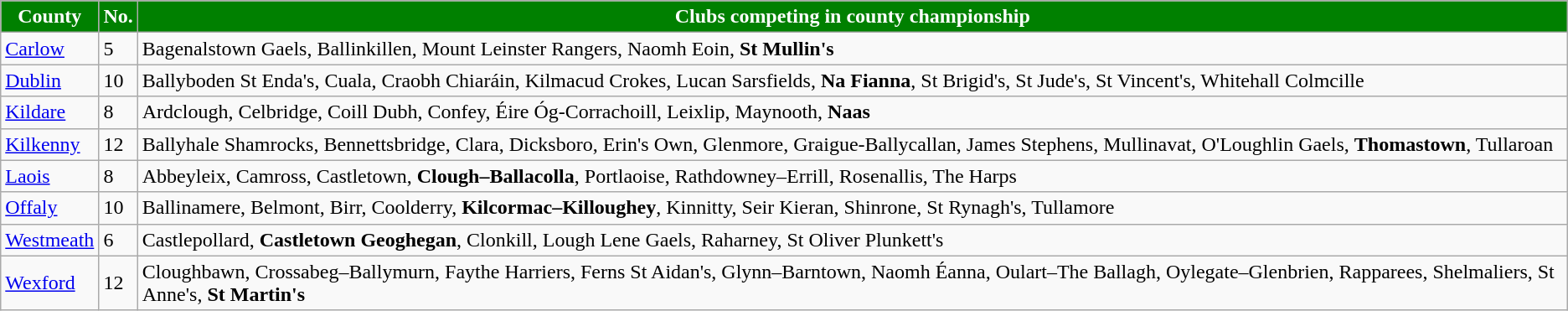<table class="wikitable sortable" style="text-align:left">
<tr>
<th style="background:green;color:white">County</th>
<th style="background:green;color:white">No.</th>
<th style="background:green;color:white">Clubs competing in county championship</th>
</tr>
<tr>
<td> <a href='#'>Carlow</a></td>
<td>5</td>
<td>Bagenalstown Gaels, Ballinkillen, Mount Leinster Rangers, Naomh Eoin, <strong>St Mullin's</strong></td>
</tr>
<tr>
<td> <a href='#'>Dublin</a></td>
<td>10</td>
<td>Ballyboden St Enda's, Cuala, Craobh Chiaráin, Kilmacud Crokes, Lucan Sarsfields, <strong>Na Fianna</strong>, St Brigid's, St Jude's, St Vincent's, Whitehall Colmcille</td>
</tr>
<tr>
<td> <a href='#'>Kildare</a></td>
<td>8</td>
<td>Ardclough, Celbridge, Coill Dubh, Confey, Éire Óg-Corrachoill, Leixlip, Maynooth, <strong>Naas</strong></td>
</tr>
<tr>
<td> <a href='#'>Kilkenny</a></td>
<td>12</td>
<td>Ballyhale Shamrocks, Bennettsbridge, Clara, Dicksboro, Erin's Own, Glenmore, Graigue-Ballycallan, James Stephens, Mullinavat, O'Loughlin Gaels, <strong>Thomastown</strong>, Tullaroan</td>
</tr>
<tr>
<td> <a href='#'>Laois</a></td>
<td>8</td>
<td>Abbeyleix, Camross, Castletown, <strong>Clough–Ballacolla</strong>, Portlaoise, Rathdowney–Errill, Rosenallis, The Harps</td>
</tr>
<tr>
<td> <a href='#'>Offaly</a></td>
<td>10</td>
<td>Ballinamere, Belmont, Birr, Coolderry, <strong>Kilcormac–Killoughey</strong>, Kinnitty, Seir Kieran, Shinrone, St Rynagh's, Tullamore</td>
</tr>
<tr>
<td> <a href='#'>Westmeath</a></td>
<td>6</td>
<td>Castlepollard, <strong>Castletown Geoghegan</strong>, Clonkill, Lough Lene Gaels, Raharney, St Oliver Plunkett's</td>
</tr>
<tr>
<td> <a href='#'>Wexford</a></td>
<td>12</td>
<td>Cloughbawn, Crossabeg–Ballymurn, Faythe Harriers, Ferns St Aidan's, Glynn–Barntown, Naomh Éanna, Oulart–The Ballagh, Oylegate–Glenbrien, Rapparees, Shelmaliers, St Anne's, <strong>St Martin's</strong></td>
</tr>
</table>
